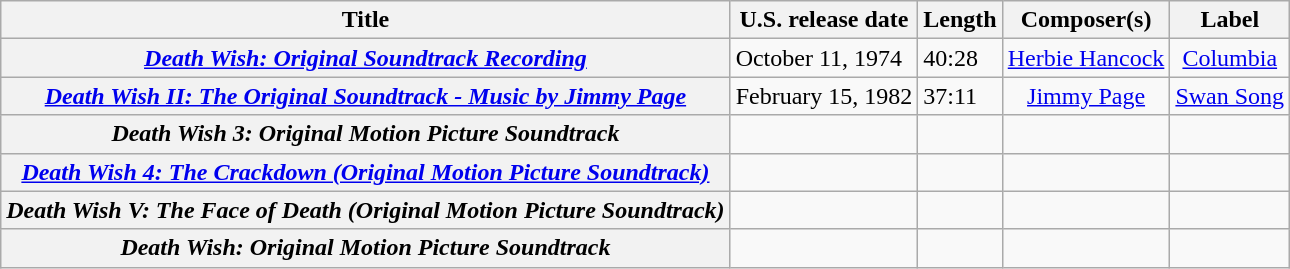<table class="wikitable plainrowheaders" style="text-align:center;">
<tr>
<th>Title</th>
<th>U.S. release date</th>
<th>Length</th>
<th>Composer(s)</th>
<th>Label</th>
</tr>
<tr>
<th scope="row"><em><a href='#'>Death Wish: Original Soundtrack Recording</a></em></th>
<td style="text-align:left">October 11, 1974</td>
<td style="text-align:left">40:28</td>
<td><a href='#'>Herbie Hancock</a></td>
<td><a href='#'>Columbia</a></td>
</tr>
<tr>
<th scope="row"><em><a href='#'>Death Wish II: The Original Soundtrack - Music by Jimmy Page</a></em></th>
<td style="text-align:left">February 15, 1982</td>
<td style="text-align:left">37:11</td>
<td><a href='#'>Jimmy Page</a></td>
<td><a href='#'>Swan Song</a></td>
</tr>
<tr>
<th scope="row"><em>Death Wish 3: Original Motion Picture Soundtrack</em></th>
<td style="text-align:left"></td>
<td style="text-align:left"></td>
<td></td>
<td></td>
</tr>
<tr>
<th scope="row"><em><a href='#'>Death Wish 4: The Crackdown (Original Motion Picture Soundtrack)</a></em></th>
<td style="text-align:left"></td>
<td style="text-align:left"></td>
<td></td>
<td></td>
</tr>
<tr>
<th scope="row"><em>Death Wish V: The Face of Death (Original Motion Picture Soundtrack)</em></th>
<td style="text-align:left"></td>
<td style="text-align:left"></td>
<td></td>
<td></td>
</tr>
<tr>
<th scope="row"><em>Death Wish: Original Motion Picture Soundtrack</em></th>
<td style="text-align:left"></td>
<td style="text-align:left"></td>
<td></td>
<td></td>
</tr>
</table>
